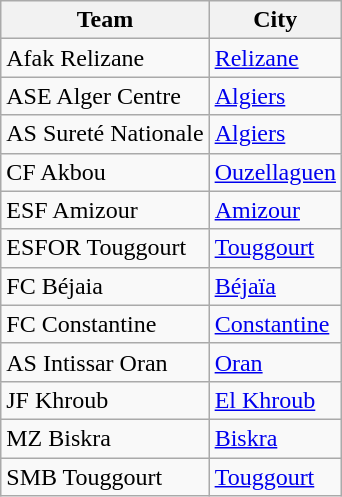<table class="sortable wikitable">
<tr align=center>
<th>Team</th>
<th>City</th>
</tr>
<tr>
<td>Afak Relizane</td>
<td><a href='#'>Relizane</a></td>
</tr>
<tr>
<td>ASE Alger Centre</td>
<td><a href='#'>Algiers</a></td>
</tr>
<tr>
<td>AS Sureté Nationale</td>
<td><a href='#'>Algiers</a></td>
</tr>
<tr>
<td>CF Akbou</td>
<td><a href='#'>Ouzellaguen</a></td>
</tr>
<tr>
<td>ESF Amizour</td>
<td><a href='#'>Amizour</a></td>
</tr>
<tr>
<td>ESFOR Touggourt</td>
<td><a href='#'>Touggourt</a></td>
</tr>
<tr>
<td>FC Béjaia</td>
<td><a href='#'>Béjaïa</a></td>
</tr>
<tr>
<td>FC Constantine</td>
<td><a href='#'>Constantine</a></td>
</tr>
<tr>
<td>AS Intissar Oran</td>
<td><a href='#'>Oran</a></td>
</tr>
<tr>
<td>JF Khroub</td>
<td><a href='#'>El Khroub</a></td>
</tr>
<tr>
<td>MZ Biskra</td>
<td><a href='#'>Biskra</a></td>
</tr>
<tr>
<td>SMB Touggourt</td>
<td><a href='#'>Touggourt</a></td>
</tr>
</table>
